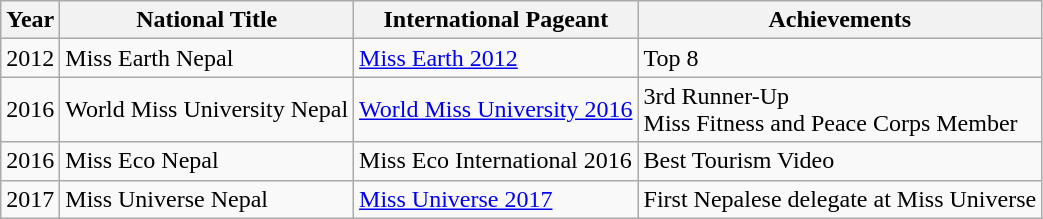<table class="wikitable">
<tr>
<th>Year</th>
<th>National Title</th>
<th>International Pageant</th>
<th>Achievements</th>
</tr>
<tr>
<td>2012</td>
<td>Miss Earth Nepal</td>
<td><a href='#'>Miss Earth 2012</a></td>
<td>Top 8</td>
</tr>
<tr>
<td>2016</td>
<td>World Miss University Nepal</td>
<td><a href='#'>World Miss University 2016</a></td>
<td>3rd Runner-Up<br>Miss Fitness and Peace Corps Member</td>
</tr>
<tr>
<td>2016</td>
<td>Miss Eco Nepal</td>
<td>Miss Eco International 2016</td>
<td>Best Tourism Video</td>
</tr>
<tr>
<td>2017</td>
<td>Miss Universe Nepal</td>
<td><a href='#'>Miss Universe 2017</a></td>
<td>First Nepalese delegate at Miss Universe</td>
</tr>
</table>
